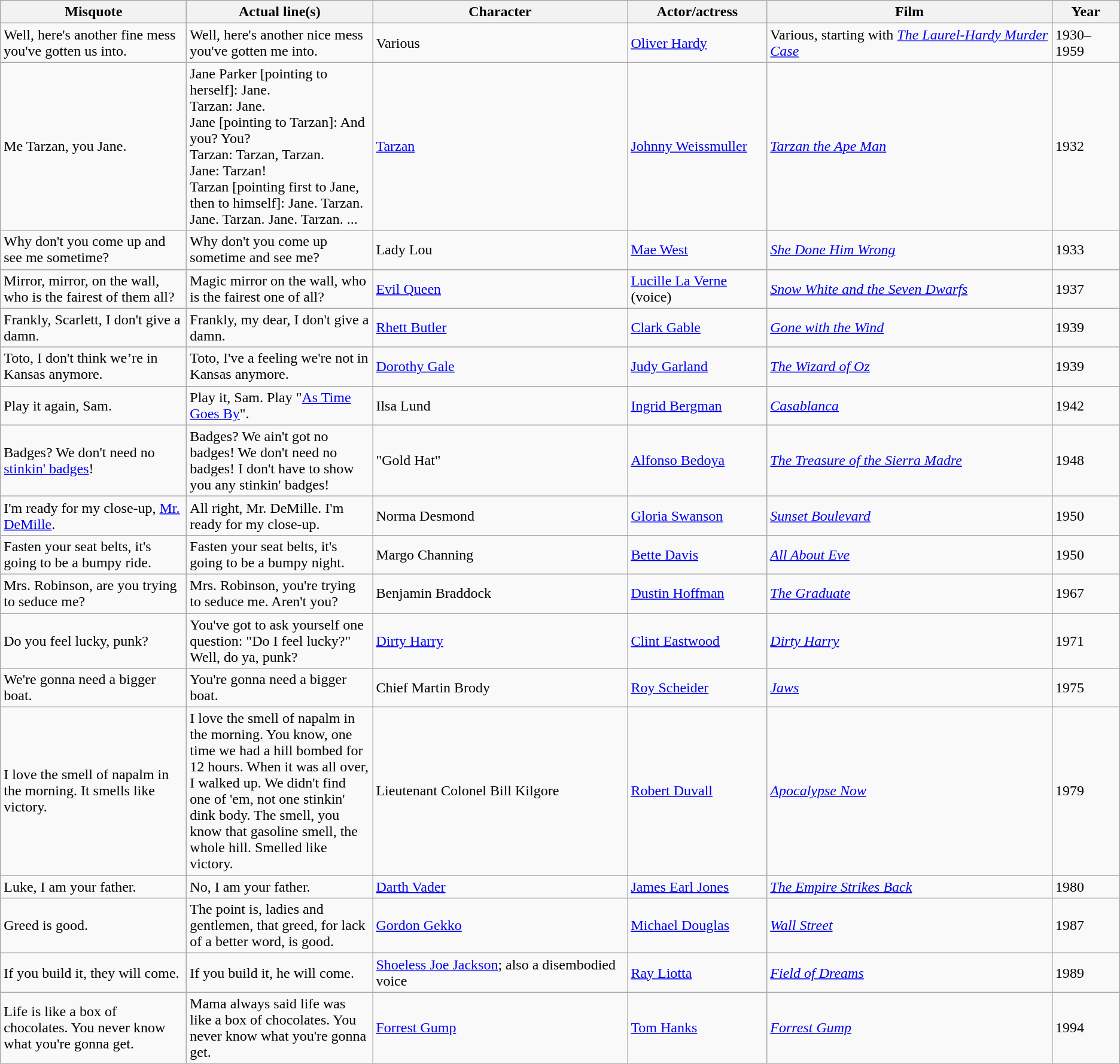<table class="wikitable sortable">
<tr>
<th style="width: 200px;">Misquote</th>
<th style="width: 200px;">Actual line(s)</th>
<th>Character</th>
<th>Actor/actress</th>
<th>Film</th>
<th>Year</th>
</tr>
<tr>
<td>Well, here's another fine mess you've gotten us into.</td>
<td>Well, here's another nice mess you've gotten me into.</td>
<td>Various</td>
<td><a href='#'>Oliver Hardy</a></td>
<td>Various, starting with <em><a href='#'>The Laurel-Hardy Murder Case</a></em></td>
<td>1930–1959</td>
</tr>
<tr>
<td>Me Tarzan, you Jane.</td>
<td>Jane Parker [pointing to herself]: Jane. <br> Tarzan: Jane. <br> Jane [pointing to Tarzan]: And you? You? <br> Tarzan: Tarzan, Tarzan. <br> Jane: Tarzan! <br> Tarzan [pointing first to Jane, then to himself]: Jane. Tarzan. Jane. Tarzan. Jane. Tarzan. ...</td>
<td><a href='#'>Tarzan</a></td>
<td><a href='#'>Johnny Weissmuller</a></td>
<td><em><a href='#'>Tarzan the Ape Man</a></em></td>
<td>1932</td>
</tr>
<tr>
<td>Why don't you come up and see me sometime?</td>
<td>Why don't you come up sometime and see me?</td>
<td>Lady Lou</td>
<td><a href='#'>Mae West</a></td>
<td><em><a href='#'>She Done Him Wrong</a></em></td>
<td>1933</td>
</tr>
<tr>
<td>Mirror, mirror, on the wall, who is the fairest of them all?</td>
<td>Magic mirror on the wall, who is the fairest one of all?</td>
<td><a href='#'>Evil Queen</a></td>
<td><a href='#'>Lucille La Verne</a> (voice)</td>
<td><em><a href='#'>Snow White and the Seven Dwarfs</a></em></td>
<td>1937</td>
</tr>
<tr>
<td>Frankly, Scarlett, I don't give a damn.</td>
<td>Frankly, my dear, I don't give a damn.</td>
<td><a href='#'>Rhett Butler</a></td>
<td><a href='#'>Clark Gable</a></td>
<td><em><a href='#'>Gone with the Wind</a></em></td>
<td>1939</td>
</tr>
<tr>
<td>Toto, I don't think we’re in Kansas anymore.</td>
<td>Toto, I've a feeling we're not in Kansas anymore.</td>
<td><a href='#'>Dorothy Gale</a></td>
<td><a href='#'>Judy Garland</a></td>
<td><em><a href='#'>The Wizard of Oz</a></em></td>
<td>1939</td>
</tr>
<tr>
<td>Play it again, Sam.</td>
<td>Play it, Sam. Play "<a href='#'>As Time Goes By</a>".</td>
<td>Ilsa Lund</td>
<td><a href='#'>Ingrid Bergman</a></td>
<td><em><a href='#'>Casablanca</a></em></td>
<td>1942</td>
</tr>
<tr>
<td>Badges? We don't need no <a href='#'>stinkin' badges</a>!</td>
<td>Badges? We ain't got no badges! We don't need no badges! I don't have to show you any stinkin' badges!</td>
<td>"Gold Hat"</td>
<td><a href='#'>Alfonso Bedoya</a></td>
<td><em><a href='#'>The Treasure of the Sierra Madre</a></em></td>
<td>1948</td>
</tr>
<tr>
<td>I'm ready for my close-up, <a href='#'>Mr. DeMille</a>.</td>
<td>All right, Mr. DeMille. I'm ready for my close-up.</td>
<td>Norma Desmond</td>
<td><a href='#'>Gloria Swanson</a></td>
<td><em><a href='#'>Sunset Boulevard</a></em></td>
<td>1950</td>
</tr>
<tr>
<td>Fasten your seat belts, it's going to be a bumpy ride.</td>
<td>Fasten your seat belts, it's going to be a bumpy night.</td>
<td>Margo Channing</td>
<td><a href='#'>Bette Davis</a></td>
<td><em><a href='#'>All About Eve</a></em></td>
<td>1950</td>
</tr>
<tr>
<td>Mrs. Robinson, are you trying to seduce me?</td>
<td>Mrs. Robinson, you're trying to seduce me. Aren't you?</td>
<td>Benjamin Braddock</td>
<td><a href='#'>Dustin Hoffman</a></td>
<td><em><a href='#'>The Graduate</a></em></td>
<td>1967</td>
</tr>
<tr>
<td>Do you feel lucky, punk?</td>
<td>You've got to ask yourself one question: "Do I feel lucky?" Well, do ya, punk?</td>
<td><a href='#'>Dirty Harry</a></td>
<td><a href='#'>Clint Eastwood</a></td>
<td><em><a href='#'>Dirty Harry</a></em></td>
<td>1971</td>
</tr>
<tr>
<td>We're gonna need a bigger boat.</td>
<td>You're gonna need a bigger boat.</td>
<td>Chief Martin Brody</td>
<td><a href='#'>Roy Scheider</a></td>
<td><em><a href='#'>Jaws</a></em></td>
<td>1975</td>
</tr>
<tr>
<td>I love the smell of napalm in the morning. It smells like victory.</td>
<td>I love the smell of napalm in the morning. You know, one time we had a hill bombed for 12 hours. When it was all over, I walked up. We didn't find one of 'em, not one stinkin' dink body. The smell, you know that gasoline smell, the whole hill. Smelled like victory.</td>
<td>Lieutenant Colonel Bill Kilgore</td>
<td><a href='#'>Robert Duvall</a></td>
<td><em><a href='#'>Apocalypse Now</a></em></td>
<td>1979</td>
</tr>
<tr>
<td>Luke, I am your father.</td>
<td>No, I am your father.</td>
<td><a href='#'>Darth Vader</a></td>
<td><a href='#'>James Earl Jones</a></td>
<td><em><a href='#'>The Empire Strikes Back</a></em></td>
<td>1980</td>
</tr>
<tr>
<td>Greed is good.</td>
<td>The point is, ladies and gentlemen, that greed, for lack of a better word, is good.</td>
<td><a href='#'>Gordon Gekko</a></td>
<td><a href='#'>Michael Douglas</a></td>
<td><em><a href='#'>Wall Street</a></em></td>
<td>1987</td>
</tr>
<tr>
<td>If you build it, they will come.</td>
<td>If you build it, he will come.</td>
<td><a href='#'>Shoeless Joe Jackson</a>; also a disembodied voice</td>
<td><a href='#'>Ray Liotta</a></td>
<td><em><a href='#'>Field of Dreams</a></em></td>
<td>1989</td>
</tr>
<tr>
<td>Life is like a box of chocolates. You never know what you're gonna get.</td>
<td>Mama always said life was like a box of chocolates. You never know what you're gonna get.</td>
<td><a href='#'>Forrest Gump</a></td>
<td><a href='#'>Tom Hanks</a></td>
<td><em><a href='#'>Forrest Gump</a></em></td>
<td>1994</td>
</tr>
</table>
